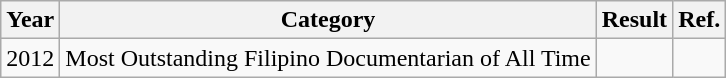<table class="wikitable plainrowheaders sortable">
<tr>
<th>Year</th>
<th>Category</th>
<th>Result</th>
<th>Ref.</th>
</tr>
<tr>
<td>2012</td>
<td>Most Outstanding Filipino Documentarian of All Time</td>
<td></td>
<td></td>
</tr>
</table>
